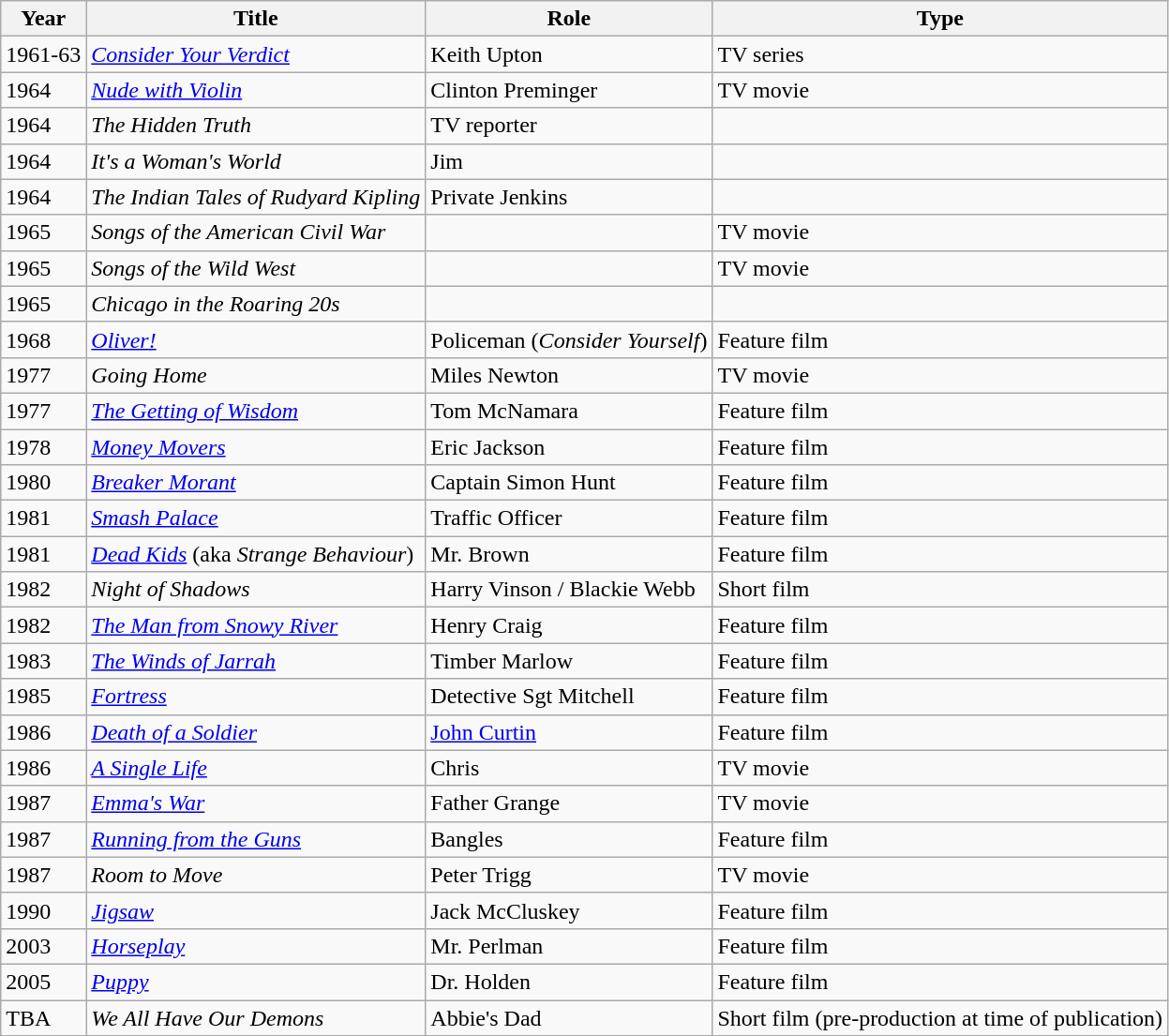<table class="wikitable">
<tr>
<th>Year</th>
<th>Title</th>
<th>Role</th>
<th>Type</th>
</tr>
<tr>
<td>1961-63</td>
<td><em><a href='#'>Consider Your Verdict</a></em></td>
<td>Keith Upton</td>
<td>TV series</td>
</tr>
<tr>
<td>1964</td>
<td><em><a href='#'>Nude with Violin</a></em></td>
<td>Clinton Preminger</td>
<td>TV movie</td>
</tr>
<tr>
<td>1964</td>
<td><em>The Hidden Truth</em></td>
<td>TV reporter</td>
<td></td>
</tr>
<tr>
<td>1964</td>
<td><em>It's a Woman's World</em></td>
<td>Jim</td>
<td></td>
</tr>
<tr>
<td>1964</td>
<td><em>The Indian Tales of Rudyard Kipling</em></td>
<td>Private Jenkins</td>
<td></td>
</tr>
<tr>
<td>1965</td>
<td><em>Songs of the American Civil War</em></td>
<td></td>
<td>TV movie</td>
</tr>
<tr>
<td>1965</td>
<td><em>Songs of the Wild West</em></td>
<td></td>
<td>TV movie</td>
</tr>
<tr>
<td>1965</td>
<td><em>Chicago in the Roaring 20s</em></td>
<td></td>
<td></td>
</tr>
<tr>
<td>1968</td>
<td><em><a href='#'>Oliver!</a></em></td>
<td>Policeman (<em>Consider Yourself</em>)</td>
<td>Feature film</td>
</tr>
<tr>
<td>1977</td>
<td><em>Going Home</em></td>
<td>Miles Newton</td>
<td>TV movie</td>
</tr>
<tr>
<td>1977</td>
<td><em><a href='#'>The Getting of Wisdom</a></em></td>
<td>Tom McNamara</td>
<td>Feature film</td>
</tr>
<tr>
<td>1978</td>
<td><em><a href='#'>Money Movers</a></em></td>
<td>Eric Jackson</td>
<td>Feature film</td>
</tr>
<tr>
<td>1980</td>
<td><em><a href='#'>Breaker Morant</a></em></td>
<td>Captain Simon Hunt</td>
<td>Feature film</td>
</tr>
<tr>
<td>1981</td>
<td><em><a href='#'>Smash Palace</a></em></td>
<td>Traffic Officer</td>
<td>Feature film</td>
</tr>
<tr>
<td>1981</td>
<td><em><a href='#'>Dead Kids</a></em> (aka <em>Strange Behaviour</em>)</td>
<td>Mr. Brown</td>
<td>Feature film</td>
</tr>
<tr>
<td>1982</td>
<td><em>Night of Shadows</em></td>
<td>Harry Vinson / Blackie Webb</td>
<td>Short film</td>
</tr>
<tr>
<td>1982</td>
<td><em><a href='#'>The Man from Snowy River</a></em></td>
<td>Henry Craig</td>
<td>Feature film</td>
</tr>
<tr>
<td>1983</td>
<td><em><a href='#'>The Winds of Jarrah</a></em></td>
<td>Timber Marlow</td>
<td>Feature film</td>
</tr>
<tr>
<td>1985</td>
<td><em><a href='#'>Fortress</a></em></td>
<td>Detective Sgt Mitchell</td>
<td>Feature film</td>
</tr>
<tr>
<td>1986</td>
<td><em><a href='#'>Death of a Soldier</a></em></td>
<td><a href='#'>John Curtin</a></td>
<td>Feature film</td>
</tr>
<tr>
<td>1986</td>
<td><em><a href='#'>A Single Life</a></em></td>
<td>Chris</td>
<td>TV movie</td>
</tr>
<tr>
<td>1987</td>
<td><em><a href='#'>Emma's War</a></em></td>
<td>Father Grange</td>
<td>TV movie</td>
</tr>
<tr>
<td>1987</td>
<td><em><a href='#'>Running from the Guns</a></em></td>
<td>Bangles</td>
<td>Feature film</td>
</tr>
<tr>
<td>1987</td>
<td><em>Room to Move</em></td>
<td>Peter Trigg</td>
<td>TV movie</td>
</tr>
<tr>
<td>1990</td>
<td><em><a href='#'>Jigsaw</a></em></td>
<td>Jack  McCluskey</td>
<td>Feature film</td>
</tr>
<tr>
<td>2003</td>
<td><em><a href='#'>Horseplay</a></em></td>
<td>Mr. Perlman</td>
<td>Feature film</td>
</tr>
<tr>
<td>2005</td>
<td><em><a href='#'>Puppy</a></em></td>
<td>Dr. Holden</td>
<td>Feature film</td>
</tr>
<tr>
<td>TBA</td>
<td><em>We All Have Our Demons</em></td>
<td>Abbie's Dad</td>
<td>Short film (pre-production at time of publication)</td>
</tr>
</table>
